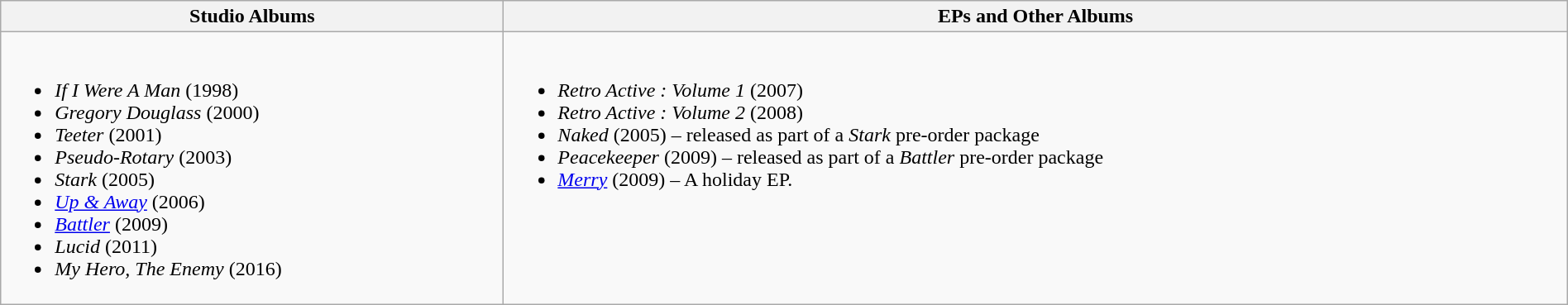<table class="wikitable" width="100%">
<tr>
<th>Studio Albums</th>
<th>EPs and Other Albums</th>
</tr>
<tr>
<td valign="top"><br><ul><li><em>If I Were A Man</em> (1998)</li><li><em>Gregory Douglass</em> (2000)</li><li><em>Teeter</em> (2001)</li><li><em>Pseudo-Rotary</em> (2003)</li><li><em>Stark</em> (2005)</li><li><em><a href='#'>Up & Away</a></em> (2006)</li><li><em><a href='#'>Battler</a></em> (2009)</li><li><em>Lucid</em> (2011)</li><li><em>My Hero, The Enemy</em> (2016)</li></ul></td>
<td valign="top"><br><ul><li><em>Retro Active : Volume 1</em> (2007)</li><li><em>Retro Active : Volume 2</em> (2008)</li><li><em>Naked</em> (2005) – released as part of a <em>Stark</em> pre-order package</li><li><em>Peacekeeper</em> (2009) – released as part of a <em>Battler</em> pre-order package</li><li><em><a href='#'>Merry</a></em> (2009) – A holiday EP.</li></ul></td>
</tr>
</table>
